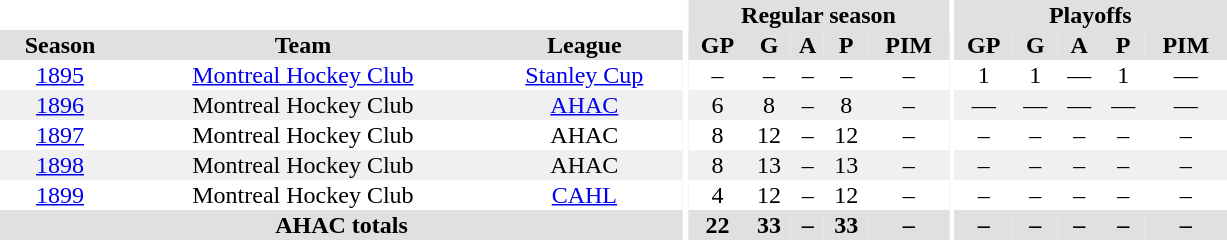<table style="text-align:center; width:65%; padding: 2px; border-spacing: 0;">
<tr style="background: #e0e0e0;">
<th colspan="3"  style="background: #fff;"></th>
<th rowspan="99" style="background: #fff;"></th>
<th colspan="5">Regular season</th>
<th rowspan="99" style="background: #fff;"></th>
<th colspan="5">Playoffs</th>
</tr>
<tr style="background: #e0e0e0;">
<th>Season</th>
<th>Team</th>
<th>League</th>
<th>GP</th>
<th>G</th>
<th>A</th>
<th>P</th>
<th>PIM</th>
<th>GP</th>
<th>G</th>
<th>A</th>
<th>P</th>
<th>PIM</th>
</tr>
<tr>
<td><a href='#'>1895</a></td>
<td><a href='#'>Montreal Hockey Club</a></td>
<td><a href='#'>Stanley Cup</a></td>
<td>–</td>
<td>–</td>
<td>–</td>
<td>–</td>
<td>–</td>
<td>1</td>
<td>1</td>
<td>—</td>
<td>1</td>
<td>—</td>
</tr>
<tr style="background:#f0f0f0;">
<td><a href='#'>1896</a></td>
<td>Montreal Hockey Club</td>
<td><a href='#'>AHAC</a></td>
<td>6</td>
<td>8</td>
<td>–</td>
<td>8</td>
<td>–</td>
<td>—</td>
<td>—</td>
<td>—</td>
<td>—</td>
<td>—</td>
</tr>
<tr>
<td><a href='#'>1897</a></td>
<td>Montreal Hockey Club</td>
<td>AHAC</td>
<td>8</td>
<td>12</td>
<td>–</td>
<td>12</td>
<td>–</td>
<td>–</td>
<td>–</td>
<td>–</td>
<td>–</td>
<td>–</td>
</tr>
<tr style="background:#f0f0f0;">
<td><a href='#'>1898</a></td>
<td>Montreal Hockey Club</td>
<td>AHAC</td>
<td>8</td>
<td>13</td>
<td>–</td>
<td>13</td>
<td>–</td>
<td>–</td>
<td>–</td>
<td>–</td>
<td>–</td>
<td>–</td>
</tr>
<tr>
<td><a href='#'>1899</a></td>
<td>Montreal Hockey Club</td>
<td><a href='#'>CAHL</a></td>
<td>4</td>
<td>12</td>
<td>–</td>
<td>12</td>
<td>–</td>
<td>–</td>
<td>–</td>
<td>–</td>
<td>–</td>
<td>–</td>
</tr>
<tr style="background:#e0e0e0;">
<th colspan="3">AHAC totals</th>
<th>22</th>
<th>33</th>
<th>–</th>
<th>33</th>
<th>–</th>
<th>–</th>
<th>–</th>
<th>–</th>
<th>–</th>
<th>–</th>
</tr>
</table>
